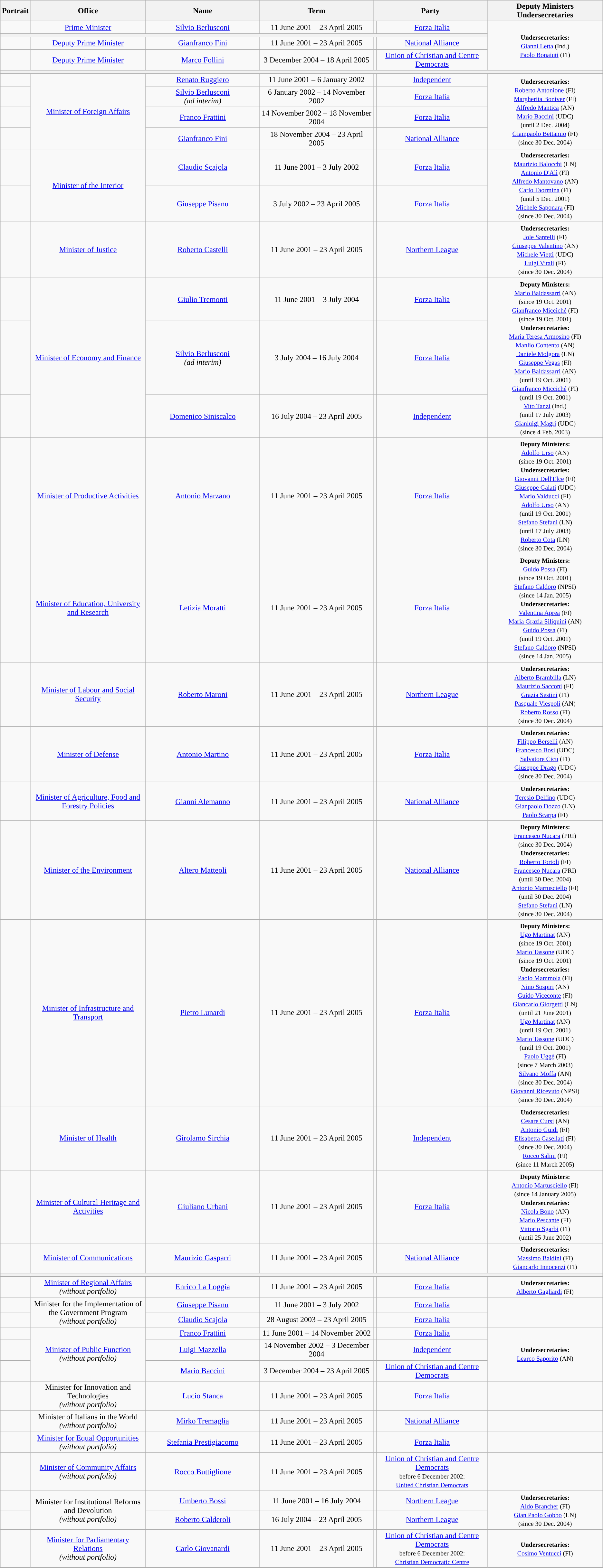<table class="wikitable" style="text-align:center">
<tr>
<th>Portrait</th>
<th width=20%>Office</th>
<th width=20%>Name</th>
<th width=20%>Term</th>
<th width=20% colspan=2>Party</th>
<th width=20%>Deputy Ministers<br>Undersecretaries</th>
</tr>
<tr>
<td></td>
<td><a href='#'>Prime Minister</a></td>
<td><a href='#'>Silvio Berlusconi</a></td>
<td>11 June 2001 – 23 April 2005</td>
<td style="width:1px;; background:"></td>
<td><a href='#'>Forza Italia</a></td>
<td rowspan="4"><small><strong>Undersecretaries:</strong> <br><a href='#'>Gianni Letta</a> (Ind.) <br><a href='#'>Paolo Bonaiuti</a> (FI)</small></td>
</tr>
<tr>
<th colspan="6"></th>
</tr>
<tr>
<td></td>
<td><a href='#'>Deputy Prime Minister</a></td>
<td><a href='#'>Gianfranco Fini</a></td>
<td>11 June 2001 – 23 April 2005</td>
<td style="width:1px;; background:"></td>
<td><a href='#'>National Alliance</a></td>
</tr>
<tr>
<td></td>
<td><a href='#'>Deputy Prime Minister</a></td>
<td><a href='#'>Marco Follini</a></td>
<td>3 December 2004 – 18 April 2005</td>
<td style="width:1px;; background:"></td>
<td><a href='#'>Union of Christian and Centre Democrats</a></td>
</tr>
<tr>
<th colspan="7"></th>
</tr>
<tr>
<td></td>
<td rowspan=4><a href='#'>Minister of Foreign Affairs</a></td>
<td><a href='#'>Renato Ruggiero</a></td>
<td>11 June 2001 – 6 January 2002</td>
<td style="width:1px;; background:"></td>
<td><a href='#'>Independent</a></td>
<td rowspan=4><small><strong>Undersecretaries:</strong> <br><a href='#'>Roberto Antonione</a> (FI)<br> <a href='#'>Margherita Boniver</a> (FI)<br> <a href='#'>Alfredo Mantica</a> (AN)<br> <a href='#'>Mario Baccini</a> (UDC)<br>(until 2 Dec. 2004)<br> <a href='#'>Giampaolo Bettamio</a> (FI)<br>(since 30 Dec. 2004)</small></td>
</tr>
<tr>
<td></td>
<td><a href='#'>Silvio Berlusconi</a><br><em>(ad interim)</em></td>
<td>6 January 2002 – 14 November 2002</td>
<td style="width:1px;; background:"></td>
<td><a href='#'>Forza Italia</a></td>
</tr>
<tr>
<td></td>
<td><a href='#'>Franco Frattini</a></td>
<td>14 November 2002 – 18 November 2004</td>
<td style="width:1px;; background:"></td>
<td><a href='#'>Forza Italia</a></td>
</tr>
<tr>
<td></td>
<td><a href='#'>Gianfranco Fini</a></td>
<td>18 November 2004 – 23 April 2005</td>
<td style="width:1px;; background:"></td>
<td><a href='#'>National Alliance</a></td>
</tr>
<tr>
<td></td>
<td rowspan=2><a href='#'>Minister of the Interior</a></td>
<td><a href='#'>Claudio Scajola</a></td>
<td>11 June 2001 – 3 July 2002</td>
<td style="width:1px;; background:"></td>
<td><a href='#'>Forza Italia</a></td>
<td rowspan=2><small><strong>Undersecretaries:</strong> <br><a href='#'>Maurizio Balocchi</a> (LN)<br> <a href='#'>Antonio D'Alì</a> (FI)<br> <a href='#'>Alfredo Mantovano</a> (AN)<br> <a href='#'>Carlo Taormina</a> (FI)<br>(until 5 Dec. 2001)<br> <a href='#'>Michele Saponara</a> (FI)<br>(since 30 Dec. 2004)</small></td>
</tr>
<tr>
<td></td>
<td><a href='#'>Giuseppe Pisanu</a></td>
<td>3 July 2002 – 23 April 2005</td>
<td style="width:1px;; background:"></td>
<td><a href='#'>Forza Italia</a></td>
</tr>
<tr>
<td></td>
<td><a href='#'>Minister of Justice</a></td>
<td><a href='#'>Roberto Castelli</a></td>
<td>11 June 2001 – 23 April 2005</td>
<td style="width:1px;; background:"></td>
<td><a href='#'>Northern League</a></td>
<td><small><strong>Undersecretaries:</strong> <br><a href='#'>Jole Santelli</a> (FI)<br> <a href='#'>Giuseppe Valentino</a> (AN)<br> <a href='#'>Michele Vietti</a> (UDC)<br> <a href='#'>Luigi Vitali</a> (FI)<br>(since 30 Dec. 2004)</small></td>
</tr>
<tr>
<td></td>
<td rowspan=3><a href='#'>Minister of Economy and Finance</a></td>
<td><a href='#'>Giulio Tremonti</a></td>
<td>11 June 2001 – 3 July 2004</td>
<td style="width:1px;; background:"></td>
<td><a href='#'>Forza Italia</a></td>
<td rowspan=3><small><strong>Deputy Ministers:</strong> <br><a href='#'>Mario Baldassarri</a> (AN)<br>(since 19 Oct. 2001)<br> <a href='#'>Gianfranco Micciché</a> (FI)<br>(since 19 Oct. 2001)<br><strong>Undersecretaries:</strong> <br><a href='#'>Maria Teresa Armosino</a> (FI)<br> <a href='#'>Manlio Contento</a> (AN)<br> <a href='#'>Daniele Molgora</a> (LN)<br> <a href='#'>Giuseppe Vegas</a> (FI)<br><a href='#'>Mario Baldassarri</a> (AN)<br>(until 19 Oct. 2001)<br> <a href='#'>Gianfranco Micciché</a> (FI)<br>(until 19 Oct. 2001)<br> <a href='#'>Vito Tanzi</a> (Ind.)<br>(until 17 July 2003)<br> <a href='#'>Gianluigi Magri</a> (UDC)<br>(since 4 Feb. 2003)</small></td>
</tr>
<tr>
<td></td>
<td><a href='#'>Silvio Berlusconi</a><br><em>(ad interim)</em></td>
<td>3 July 2004 – 16 July 2004</td>
<td style="width:1px;; background:"></td>
<td><a href='#'>Forza Italia</a></td>
</tr>
<tr>
<td></td>
<td><a href='#'>Domenico Siniscalco</a></td>
<td>16 July 2004 – 23 April 2005</td>
<td style="width:1px;; background:"></td>
<td><a href='#'>Independent</a></td>
</tr>
<tr>
<td></td>
<td><a href='#'>Minister of Productive Activities</a></td>
<td><a href='#'>Antonio Marzano</a></td>
<td>11 June 2001 – 23 April 2005</td>
<td style="width:1px;; background:"></td>
<td><a href='#'>Forza Italia</a></td>
<td><small><strong>Deputy Ministers:</strong> <br><a href='#'>Adolfo Urso</a> (AN)<br>(since 19 Oct. 2001)<br><strong>Undersecretaries:</strong> <br><a href='#'>Giovanni Dell'Elce</a> (FI)<br> <a href='#'>Giuseppe Galati</a> (UDC)<br> <a href='#'>Mario Valducci</a> (FI)<br><a href='#'>Adolfo Urso</a> (AN)<br>(until 19 Oct. 2001)<br> <a href='#'>Stefano Stefani</a> (LN)<br>(until 17 July 2003)<br> <a href='#'>Roberto Cota</a> (LN)<br>(since 30 Dec. 2004)</small></td>
</tr>
<tr>
<td></td>
<td><a href='#'>Minister of Education, University and Research</a></td>
<td><a href='#'>Letizia Moratti</a></td>
<td>11 June 2001 – 23 April 2005</td>
<td style="width:1px;; background:"></td>
<td><a href='#'>Forza Italia</a></td>
<td><small><strong>Deputy Ministers:</strong> <br><a href='#'>Guido Possa</a> (FI)<br>(since 19 Oct. 2001)<br> <a href='#'>Stefano Caldoro</a> (NPSI)<br>(since 14 Jan. 2005)<br><strong>Undersecretaries:</strong> <br><a href='#'>Valentina Aprea</a> (FI)<br> <a href='#'>Maria Grazia Siliquini</a> (AN)<br> <a href='#'>Guido Possa</a> (FI)<br>(until 19 Oct. 2001)<br> <a href='#'>Stefano Caldoro</a> (NPSI)<br>(since 14 Jan. 2005)</small></td>
</tr>
<tr>
<td></td>
<td><a href='#'>Minister of Labour and Social Security</a></td>
<td><a href='#'>Roberto Maroni</a></td>
<td>11 June 2001 – 23 April 2005</td>
<td style="width:1px;; background:"></td>
<td><a href='#'>Northern League</a></td>
<td><small><strong>Undersecretaries:</strong> <br><a href='#'>Alberto Brambilla</a> (LN)<br> <a href='#'>Maurizio Sacconi</a> (FI)<br> <a href='#'>Grazia Sestini</a> (FI)<br> <a href='#'>Pasquale Viespoli</a> (AN)<br> <a href='#'>Roberto Rosso</a> (FI)<br>(since 30 Dec. 2004)</small></td>
</tr>
<tr>
<td></td>
<td><a href='#'>Minister of Defense</a></td>
<td><a href='#'>Antonio Martino</a></td>
<td>11 June 2001 – 23 April 2005</td>
<td style="width:1px;; background:"></td>
<td><a href='#'>Forza Italia</a></td>
<td><small><strong>Undersecretaries:</strong> <br><a href='#'>Filippo Berselli</a> (AN)<br> <a href='#'>Francesco Bosi</a> (UDC)<br> <a href='#'>Salvatore Cicu</a> (FI)<br> <a href='#'>Giuseppe Drago</a> (UDC)<br>(since 30 Dec. 2004)</small></td>
</tr>
<tr>
<td></td>
<td><a href='#'>Minister of Agriculture, Food and Forestry Policies</a></td>
<td><a href='#'>Gianni Alemanno</a></td>
<td>11 June 2001 – 23 April 2005</td>
<td style="width:1px;; background:"></td>
<td><a href='#'>National Alliance</a></td>
<td><small><strong>Undersecretaries:</strong> <br><a href='#'>Teresio Delfino</a> (UDC)<br> <a href='#'>Gianpaolo Dozzo</a> (LN)<br> <a href='#'>Paolo Scarpa</a> (FI)</small></td>
</tr>
<tr>
<td></td>
<td><a href='#'>Minister of the Environment</a></td>
<td><a href='#'>Altero Matteoli</a></td>
<td>11 June 2001 – 23 April 2005</td>
<td style="width:1px;; background:"></td>
<td><a href='#'>National Alliance</a></td>
<td><small><strong>Deputy Ministers:</strong> <br><a href='#'>Francesco Nucara</a> (PRI)<br>(since 30 Dec. 2004)<br><strong>Undersecretaries:</strong> <br><a href='#'>Roberto Tortoli</a> (FI)<br><a href='#'>Francesco Nucara</a> (PRI)<br>(until 30 Dec. 2004)<br> <a href='#'>Antonio Martusciello</a> (FI)<br>(until 30 Dec. 2004)<br> <a href='#'>Stefano Stefani</a> (LN)<br>(since 30 Dec. 2004)</small></td>
</tr>
<tr>
<td></td>
<td><a href='#'>Minister of Infrastructure and Transport</a></td>
<td><a href='#'>Pietro Lunardi</a></td>
<td>11 June 2001 – 23 April 2005</td>
<td style="width:1px;; background:"></td>
<td><a href='#'>Forza Italia</a></td>
<td><small><strong>Deputy Ministers:</strong> <br><a href='#'>Ugo Martinat</a> (AN)<br>(since 19 Oct. 2001)<br> <a href='#'>Mario Tassone</a> (UDC)<br>(since 19 Oct. 2001)<br><strong>Undersecretaries:</strong> <br><a href='#'>Paolo Mammola</a> (FI)<br> <a href='#'>Nino Sospiri</a> (AN)<br> <a href='#'>Guido Viceconte</a> (FI)<br> <a href='#'>Giancarlo Giorgetti</a> (LN)<br>(until 21 June 2001)<br><a href='#'>Ugo Martinat</a> (AN)<br>(until 19 Oct. 2001)<br> <a href='#'>Mario Tassone</a> (UDC)<br>(until 19 Oct. 2001)<br> <a href='#'>Paolo Uggè</a> (FI)<br>(since 7 March 2003)<br> <a href='#'>Silvano Moffa</a> (AN)<br>(since 30 Dec. 2004)<br> <a href='#'>Giovanni Ricevuto</a> (NPSI)<br>(since 30 Dec. 2004)</small></td>
</tr>
<tr>
<td></td>
<td><a href='#'>Minister of Health</a></td>
<td><a href='#'>Girolamo Sirchia</a></td>
<td>11 June 2001 – 23 April 2005</td>
<td style="width:1px;; background:"></td>
<td><a href='#'>Independent</a></td>
<td><small><strong>Undersecretaries:</strong> <br><a href='#'>Cesare Cursi</a> (AN)<br> <a href='#'>Antonio Guidi</a> (FI)<br> <a href='#'>Elisabetta Casellati</a> (FI)<br>(since 30 Dec. 2004)<br> <a href='#'>Rocco Salini</a> (FI)<br>(since 11 March 2005)</small></td>
</tr>
<tr>
<td></td>
<td><a href='#'>Minister of Cultural Heritage and Activities</a></td>
<td><a href='#'>Giuliano Urbani</a></td>
<td>11 June 2001 – 23 April 2005</td>
<td style="width:1px;; background:"></td>
<td><a href='#'>Forza Italia</a></td>
<td><small><strong>Deputy Ministers:</strong> <br><a href='#'>Antonio Martusciello</a> (FI)<br>(since 14 January 2005)<br><strong>Undersecretaries:</strong> <br><a href='#'>Nicola Bono</a> (AN)<br> <a href='#'>Mario Pescante</a> (FI)<br> <a href='#'>Vittorio Sgarbi</a> (FI)<br>(until 25 June 2002)</small></td>
</tr>
<tr>
<td></td>
<td><a href='#'>Minister of Communications</a></td>
<td><a href='#'>Maurizio Gasparri</a></td>
<td>11 June 2001 – 23 April 2005</td>
<td style="width:1px;; background:"></td>
<td><a href='#'>National Alliance</a></td>
<td><small><strong>Undersecretaries:</strong> <br><a href='#'>Massimo Baldini</a> (FI)<br> <a href='#'>Giancarlo Innocenzi</a> (FI)</small></td>
</tr>
<tr>
<th colspan="7"></th>
</tr>
<tr>
<td></td>
<td><a href='#'>Minister of Regional Affairs</a> <br> <em>(without portfolio)</em></td>
<td><a href='#'>Enrico La Loggia</a></td>
<td>11 June 2001 – 23 April 2005</td>
<td style="width:1px;; background:"></td>
<td><a href='#'>Forza Italia</a></td>
<td><small><strong>Undersecretaries:</strong> <br><a href='#'>Alberto Gagliardi</a> (FI)</small></td>
</tr>
<tr>
<td></td>
<td rowspan=2>Minister for the Implementation of the Government Program <br> <em>(without portfolio)</em></td>
<td><a href='#'>Giuseppe Pisanu</a></td>
<td>11 June 2001 – 3 July 2002</td>
<td style="width:1px;; background:"></td>
<td><a href='#'>Forza Italia</a></td>
<td rowspan=2></td>
</tr>
<tr>
<td></td>
<td><a href='#'>Claudio Scajola</a></td>
<td>28 August 2003 – 23 April 2005</td>
<td style="width:1px;; background:"></td>
<td><a href='#'>Forza Italia</a></td>
</tr>
<tr>
<td></td>
<td rowspan=3><a href='#'>Minister of Public Function</a> <br> <em>(without portfolio)</em></td>
<td><a href='#'>Franco Frattini</a></td>
<td>11 June 2001 – 14 November 2002</td>
<td style="width:1px;; background:"></td>
<td><a href='#'>Forza Italia</a></td>
<td rowspan=3><small><strong>Undersecretaries:</strong> <br><a href='#'>Learco Saporito</a> (AN)</small></td>
</tr>
<tr>
<td></td>
<td><a href='#'>Luigi Mazzella</a></td>
<td>14 November 2002 – 3 December 2004</td>
<td style="width:1px;; background:"></td>
<td><a href='#'>Independent</a></td>
</tr>
<tr>
<td></td>
<td><a href='#'>Mario Baccini</a></td>
<td>3 December 2004 – 23 April 2005</td>
<td style="width:1px;; background:"></td>
<td><a href='#'>Union of Christian and Centre Democrats</a></td>
</tr>
<tr>
<td></td>
<td>Minister for Innovation and Technologies <br> <em>(without portfolio)</em></td>
<td><a href='#'>Lucio Stanca</a></td>
<td>11 June 2001 – 23 April 2005</td>
<td style="width:1px;; background:"></td>
<td><a href='#'>Forza Italia</a></td>
<td></td>
</tr>
<tr>
<td></td>
<td>Minister of Italians in the World <br> <em>(without portfolio)</em></td>
<td><a href='#'>Mirko Tremaglia</a></td>
<td>11 June 2001 – 23 April 2005</td>
<td style="width:1px;; background:"></td>
<td><a href='#'>National Alliance</a></td>
<td></td>
</tr>
<tr>
<td></td>
<td><a href='#'>Minister for Equal Opportunities</a> <br> <em>(without portfolio)</em></td>
<td><a href='#'>Stefania Prestigiacomo</a></td>
<td>11 June 2001 – 23 April 2005</td>
<td style="width:1px;; background:"></td>
<td><a href='#'>Forza Italia</a></td>
<td></td>
</tr>
<tr>
<td></td>
<td><a href='#'>Minister of Community Affairs</a> <br> <em>(without portfolio)</em></td>
<td><a href='#'>Rocco Buttiglione</a></td>
<td>11 June 2001 – 23 April 2005</td>
<td style="width:1px;; background:"></td>
<td><a href='#'>Union of Christian and Centre Democrats</a><br><small>before 6 December 2002:<br><a href='#'>United Christian Democrats</a></small></td>
<td></td>
</tr>
<tr>
<td></td>
<td rowspan=2>Minister for Institutional Reforms and Devolution <br> <em>(without portfolio)</em></td>
<td><a href='#'>Umberto Bossi</a></td>
<td>11 June 2001 – 16 July 2004</td>
<td style="width:1px;; background:"></td>
<td><a href='#'>Northern League</a></td>
<td rowspan=2><small><strong>Undersecretaries:</strong> <br><a href='#'>Aldo Brancher</a> (FI)<br><a href='#'>Gian Paolo Gobbo</a> (LN)<br>(since 30 Dec. 2004)</small></td>
</tr>
<tr>
<td></td>
<td><a href='#'>Roberto Calderoli</a></td>
<td>16 July 2004 – 23 April 2005</td>
<td style="width:1px;; background:"></td>
<td><a href='#'>Northern League</a></td>
</tr>
<tr>
<td></td>
<td><a href='#'>Minister for Parliamentary Relations</a> <br> <em>(without portfolio)</em></td>
<td><a href='#'>Carlo Giovanardi</a></td>
<td>11 June 2001 – 23 April 2005</td>
<td style="width:1px;; background:"></td>
<td><a href='#'>Union of Christian and Centre Democrats</a><br><small>before 6 December 2002:<br><a href='#'>Christian Democratic Centre</a></small></td>
<td><small><strong>Undersecretaries:</strong> <br><a href='#'>Cosimo Ventucci</a> (FI)</small></td>
</tr>
</table>
